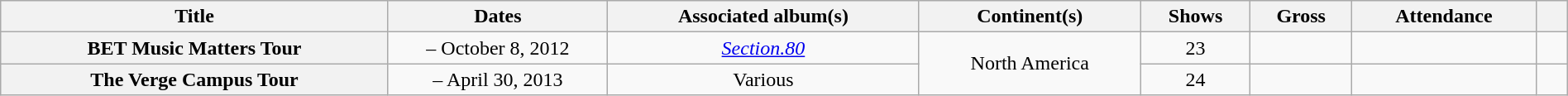<table class="wikitable sortable plainrowheaders" style="text-align:center;" width=100%>
<tr>
<th scope="col">Title</th>
<th scope="col" width=14%>Dates</th>
<th scope="col">Associated album(s)</th>
<th scope="col">Continent(s)</th>
<th scope="col">Shows</th>
<th scope="col">Gross</th>
<th scope="col">Attendance</th>
<th scope="col" width=2% class="unsortable"></th>
</tr>
<tr>
<th scope="row">BET Music Matters Tour</th>
<td> – October 8, 2012</td>
<td><em><a href='#'>Section.80</a></em></td>
<td rowspan="2">North America</td>
<td>23</td>
<td></td>
<td></td>
<td align="center"></td>
</tr>
<tr>
<th scope="row">The Verge Campus Tour </th>
<td> – April 30, 2013</td>
<td>Various</td>
<td>24</td>
<td></td>
<td></td>
<td align="center"></td>
</tr>
</table>
